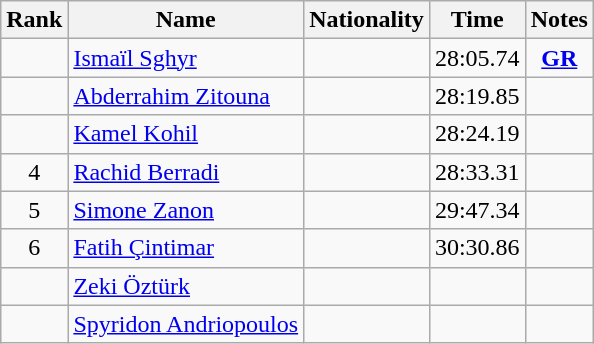<table class="wikitable sortable" style="text-align:center">
<tr>
<th>Rank</th>
<th>Name</th>
<th>Nationality</th>
<th>Time</th>
<th>Notes</th>
</tr>
<tr>
<td></td>
<td align=left><a href='#'>Ismaïl Sghyr</a></td>
<td align=left></td>
<td>28:05.74</td>
<td><strong><a href='#'>GR</a></strong></td>
</tr>
<tr>
<td></td>
<td align=left><a href='#'>Abderrahim Zitouna</a></td>
<td align=left></td>
<td>28:19.85</td>
<td></td>
</tr>
<tr>
<td></td>
<td align=left><a href='#'>Kamel Kohil</a></td>
<td align=left></td>
<td>28:24.19</td>
<td></td>
</tr>
<tr>
<td>4</td>
<td align=left><a href='#'>Rachid Berradi</a></td>
<td align=left></td>
<td>28:33.31</td>
<td></td>
</tr>
<tr>
<td>5</td>
<td align=left><a href='#'>Simone Zanon</a></td>
<td align=left></td>
<td>29:47.34</td>
<td></td>
</tr>
<tr>
<td>6</td>
<td align=left><a href='#'>Fatih Çintimar</a></td>
<td align=left></td>
<td>30:30.86</td>
<td></td>
</tr>
<tr>
<td></td>
<td align=left><a href='#'>Zeki Öztürk</a></td>
<td align=left></td>
<td></td>
<td></td>
</tr>
<tr>
<td></td>
<td align=left><a href='#'>Spyridon Andriopoulos</a></td>
<td align=left></td>
<td></td>
<td></td>
</tr>
</table>
